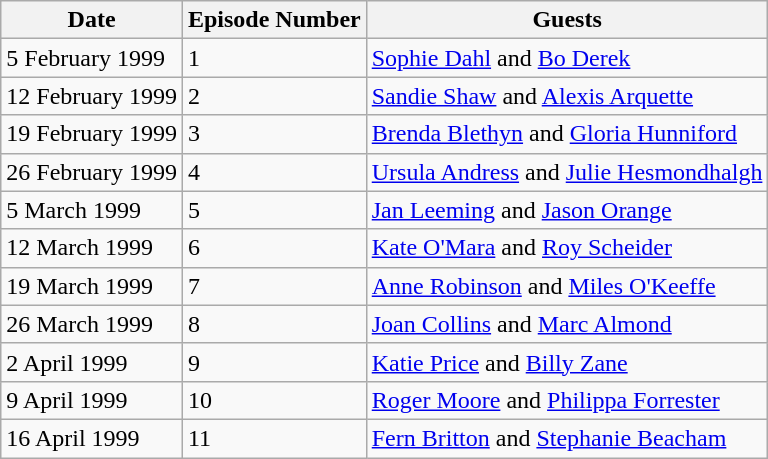<table class="wikitable">
<tr>
<th>Date</th>
<th>Episode Number</th>
<th>Guests</th>
</tr>
<tr>
<td>5 February 1999</td>
<td>1</td>
<td><a href='#'>Sophie Dahl</a> and <a href='#'>Bo Derek</a></td>
</tr>
<tr>
<td>12 February 1999</td>
<td>2</td>
<td><a href='#'>Sandie Shaw</a> and <a href='#'>Alexis Arquette</a></td>
</tr>
<tr>
<td>19 February 1999</td>
<td>3</td>
<td><a href='#'>Brenda Blethyn</a> and <a href='#'>Gloria Hunniford</a></td>
</tr>
<tr>
<td>26 February 1999</td>
<td>4</td>
<td><a href='#'>Ursula Andress</a> and <a href='#'>Julie Hesmondhalgh</a></td>
</tr>
<tr>
<td>5 March 1999</td>
<td>5</td>
<td><a href='#'>Jan Leeming</a> and <a href='#'>Jason Orange</a></td>
</tr>
<tr>
<td>12 March 1999</td>
<td>6</td>
<td><a href='#'>Kate O'Mara</a> and <a href='#'>Roy Scheider</a></td>
</tr>
<tr>
<td>19 March 1999</td>
<td>7</td>
<td><a href='#'>Anne Robinson</a> and <a href='#'>Miles O'Keeffe</a></td>
</tr>
<tr>
<td>26 March 1999</td>
<td>8</td>
<td><a href='#'>Joan Collins</a> and <a href='#'>Marc Almond</a></td>
</tr>
<tr>
<td>2 April 1999</td>
<td>9</td>
<td><a href='#'>Katie Price</a> and <a href='#'>Billy Zane</a></td>
</tr>
<tr>
<td>9 April 1999</td>
<td>10</td>
<td><a href='#'>Roger Moore</a> and <a href='#'>Philippa Forrester</a></td>
</tr>
<tr>
<td>16 April 1999</td>
<td>11</td>
<td><a href='#'>Fern Britton</a> and <a href='#'>Stephanie Beacham</a></td>
</tr>
</table>
